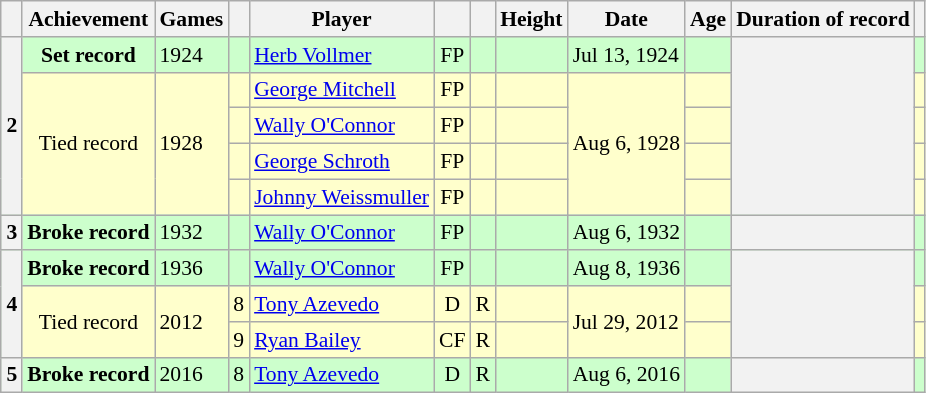<table class="wikitable" style="text-align: left; font-size: 90%; margin-left: 1em;">
<tr>
<th></th>
<th>Achievement</th>
<th>Games</th>
<th></th>
<th>Player</th>
<th></th>
<th></th>
<th>Height</th>
<th>Date</th>
<th>Age</th>
<th>Duration of record</th>
<th></th>
</tr>
<tr style="background: #cfc;">
<td rowspan="5" style="background: #f2f2f2; text-align: center;"><strong>2</strong></td>
<td style="text-align: center;"><strong>Set record</strong></td>
<td>1924 </td>
<td style="text-align: center;"></td>
<td><a href='#'>Herb Vollmer</a></td>
<td style="text-align: center;">FP</td>
<td style="text-align: center;"></td>
<td></td>
<td>Jul 13, 1924</td>
<td style="text-align: center;"></td>
<td rowspan="5" style="background: #f2f2f2;"></td>
<td></td>
</tr>
<tr style="background: #ffc;">
<td rowspan="4" style="text-align: center;">Tied record</td>
<td rowspan="4">1928</td>
<td style="text-align: center;"></td>
<td><a href='#'>George Mitchell</a></td>
<td style="text-align: center;">FP</td>
<td style="text-align: center;"></td>
<td></td>
<td rowspan="4">Aug 6, 1928</td>
<td style="text-align: center;"></td>
<td></td>
</tr>
<tr style="background: #ffc;">
<td style="text-align: center;"></td>
<td><a href='#'>Wally O'Connor</a></td>
<td style="text-align: center;">FP</td>
<td style="text-align: center;"></td>
<td></td>
<td style="text-align: center;"></td>
<td></td>
</tr>
<tr style="background: #ffc;">
<td style="text-align: center;"></td>
<td><a href='#'>George Schroth</a></td>
<td style="text-align: center;">FP</td>
<td style="text-align: center;"></td>
<td></td>
<td style="text-align: center;"></td>
<td></td>
</tr>
<tr style="background: #ffc;">
<td style="text-align: center;"></td>
<td><a href='#'>Johnny Weissmuller</a></td>
<td style="text-align: center;">FP</td>
<td style="text-align: center;"></td>
<td></td>
<td style="text-align: center;"></td>
<td></td>
</tr>
<tr style="background: #cfc;">
<td style="background: #f2f2f2; text-align: center;"><strong>3</strong></td>
<td style="text-align: center;"><strong>Broke record</strong></td>
<td>1932 </td>
<td style="text-align: center;"></td>
<td><a href='#'>Wally O'Connor</a></td>
<td style="text-align: center;">FP</td>
<td style="text-align: center;"></td>
<td></td>
<td>Aug 6, 1932</td>
<td style="text-align: center;"></td>
<td style="background: #f2f2f2;"></td>
<td></td>
</tr>
<tr style="background: #cfc;">
<td rowspan="3" style="background: #f2f2f2; text-align: center;"><strong>4</strong></td>
<td style="text-align: center;"><strong>Broke record</strong></td>
<td>1936</td>
<td style="text-align: center;"></td>
<td><a href='#'>Wally O'Connor</a></td>
<td style="text-align: center;">FP</td>
<td style="text-align: center;"></td>
<td></td>
<td>Aug 8, 1936</td>
<td style="text-align: center;"></td>
<td rowspan="3" style="background: #f2f2f2;"></td>
<td></td>
</tr>
<tr style="background: #ffc;">
<td rowspan="2" style="text-align: center;">Tied record</td>
<td rowspan="2">2012</td>
<td style="text-align: center;">8</td>
<td><a href='#'>Tony Azevedo</a></td>
<td style="text-align: center;">D</td>
<td style="text-align: center;">R</td>
<td></td>
<td rowspan="2">Jul 29, 2012</td>
<td style="text-align: center;"></td>
<td></td>
</tr>
<tr style="background: #ffc;">
<td style="text-align: center;">9</td>
<td><a href='#'>Ryan Bailey</a></td>
<td style="text-align: center;">CF</td>
<td style="text-align: center;">R</td>
<td></td>
<td style="text-align: center;"></td>
<td></td>
</tr>
<tr style="background: #cfc;">
<td style="background: #f2f2f2; text-align: center;"><strong>5</strong></td>
<td style="text-align: center;"><strong>Broke record</strong></td>
<td>2016</td>
<td style="text-align: center;">8</td>
<td><a href='#'>Tony Azevedo</a></td>
<td style="text-align: center;">D</td>
<td style="text-align: center;">R</td>
<td></td>
<td>Aug 6, 2016</td>
<td style="text-align: center;"></td>
<td style="background: #f2f2f2;"></td>
<td></td>
</tr>
</table>
